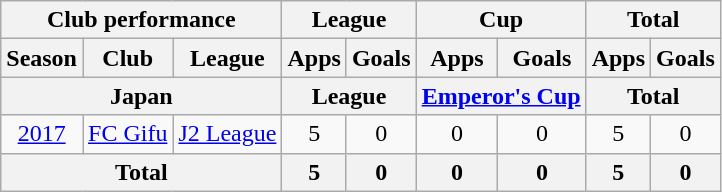<table class="wikitable" style="text-align:center;">
<tr>
<th colspan=3>Club performance</th>
<th colspan=2>League</th>
<th colspan=2>Cup</th>
<th colspan=2>Total</th>
</tr>
<tr>
<th>Season</th>
<th>Club</th>
<th>League</th>
<th>Apps</th>
<th>Goals</th>
<th>Apps</th>
<th>Goals</th>
<th>Apps</th>
<th>Goals</th>
</tr>
<tr>
<th colspan=3>Japan</th>
<th colspan=2>League</th>
<th colspan=2><a href='#'>Emperor's Cup</a></th>
<th colspan=2>Total</th>
</tr>
<tr>
<td><a href='#'>2017</a></td>
<td rowspan="1"><a href='#'>FC Gifu</a></td>
<td rowspan="1"><a href='#'>J2 League</a></td>
<td>5</td>
<td>0</td>
<td>0</td>
<td>0</td>
<td>5</td>
<td>0</td>
</tr>
<tr>
<th colspan=3>Total</th>
<th>5</th>
<th>0</th>
<th>0</th>
<th>0</th>
<th>5</th>
<th>0</th>
</tr>
</table>
